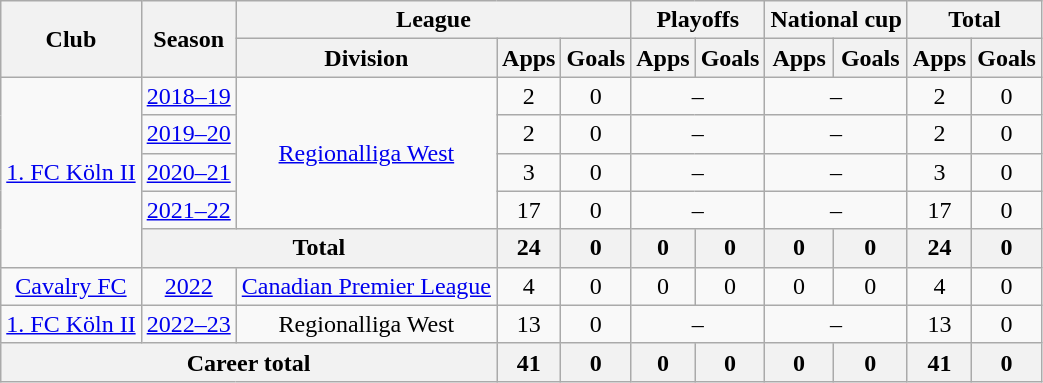<table class="wikitable" style="text-align:center">
<tr>
<th rowspan="2">Club</th>
<th rowspan="2">Season</th>
<th colspan="3">League</th>
<th colspan="2">Playoffs</th>
<th colspan="2">National cup</th>
<th colspan="2">Total</th>
</tr>
<tr>
<th>Division</th>
<th>Apps</th>
<th>Goals</th>
<th>Apps</th>
<th>Goals</th>
<th>Apps</th>
<th>Goals</th>
<th>Apps</th>
<th>Goals</th>
</tr>
<tr>
<td rowspan="5"><a href='#'>1. FC Köln II</a></td>
<td><a href='#'>2018–19</a></td>
<td rowspan="4"><a href='#'>Regionalliga West</a></td>
<td>2</td>
<td>0</td>
<td colspan="2">–</td>
<td colspan="2">–</td>
<td>2</td>
<td>0</td>
</tr>
<tr>
<td><a href='#'>2019–20</a></td>
<td>2</td>
<td>0</td>
<td colspan="2">–</td>
<td colspan="2">–</td>
<td>2</td>
<td>0</td>
</tr>
<tr>
<td><a href='#'>2020–21</a></td>
<td>3</td>
<td>0</td>
<td colspan="2">–</td>
<td colspan="2">–</td>
<td>3</td>
<td>0</td>
</tr>
<tr>
<td><a href='#'>2021–22</a></td>
<td>17</td>
<td>0</td>
<td colspan="2">–</td>
<td colspan="2">–</td>
<td>17</td>
<td>0</td>
</tr>
<tr>
<th colspan="2">Total</th>
<th>24</th>
<th>0</th>
<th>0</th>
<th>0</th>
<th>0</th>
<th>0</th>
<th>24</th>
<th>0</th>
</tr>
<tr>
<td><a href='#'>Cavalry FC</a></td>
<td><a href='#'>2022</a></td>
<td><a href='#'>Canadian Premier League</a></td>
<td>4</td>
<td>0</td>
<td>0</td>
<td>0</td>
<td>0</td>
<td>0</td>
<td>4</td>
<td>0</td>
</tr>
<tr>
<td><a href='#'>1. FC Köln II</a></td>
<td><a href='#'>2022–23</a></td>
<td>Regionalliga West</td>
<td>13</td>
<td>0</td>
<td colspan="2">–</td>
<td colspan="2">–</td>
<td>13</td>
<td>0</td>
</tr>
<tr>
<th colspan="3">Career total</th>
<th>41</th>
<th>0</th>
<th>0</th>
<th>0</th>
<th>0</th>
<th>0</th>
<th>41</th>
<th>0</th>
</tr>
</table>
